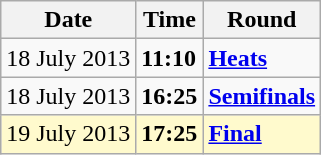<table class="wikitable">
<tr>
<th>Date</th>
<th>Time</th>
<th>Round</th>
</tr>
<tr>
<td>18 July 2013</td>
<td><strong>11:10</strong></td>
<td><strong><a href='#'>Heats</a></strong></td>
</tr>
<tr>
<td>18 July 2013</td>
<td><strong>16:25</strong></td>
<td><strong><a href='#'>Semifinals</a></strong></td>
</tr>
<tr style=background:lemonchiffon>
<td>19 July 2013</td>
<td><strong>17:25</strong></td>
<td><strong><a href='#'>Final</a></strong></td>
</tr>
</table>
